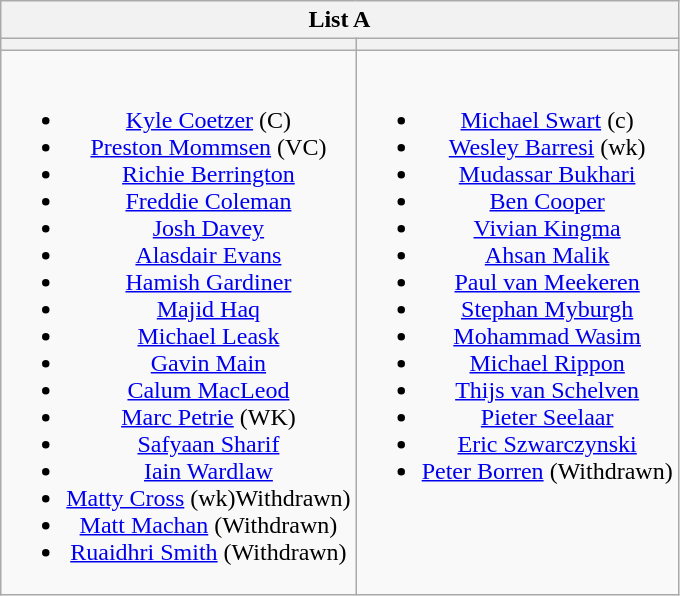<table class="wikitable" style="text-align:center">
<tr>
<th colspan="2">List A</th>
</tr>
<tr>
<th></th>
<th></th>
</tr>
<tr style="vertical-align:top">
<td><br><ul><li><a href='#'>Kyle Coetzer</a> (C)</li><li><a href='#'>Preston Mommsen</a> (VC)</li><li><a href='#'>Richie Berrington</a></li><li><a href='#'>Freddie Coleman</a></li><li><a href='#'>Josh Davey</a></li><li><a href='#'>Alasdair Evans</a></li><li><a href='#'>Hamish Gardiner</a></li><li><a href='#'>Majid Haq</a></li><li><a href='#'>Michael Leask</a></li><li><a href='#'>Gavin Main</a></li><li><a href='#'>Calum MacLeod</a></li><li><a href='#'>Marc Petrie</a> (WK)</li><li><a href='#'>Safyaan Sharif</a></li><li><a href='#'>Iain Wardlaw</a></li><li><a href='#'>Matty Cross</a> (wk)Withdrawn)</li><li><a href='#'>Matt Machan</a> (Withdrawn)</li><li><a href='#'>Ruaidhri Smith</a> (Withdrawn)</li></ul></td>
<td><br><ul><li><a href='#'>Michael Swart</a> (c)</li><li><a href='#'>Wesley Barresi</a> (wk)</li><li><a href='#'>Mudassar Bukhari</a></li><li><a href='#'>Ben Cooper</a></li><li><a href='#'>Vivian Kingma</a></li><li><a href='#'>Ahsan Malik</a></li><li><a href='#'>Paul van Meekeren</a></li><li><a href='#'>Stephan Myburgh</a></li><li><a href='#'>Mohammad Wasim</a></li><li><a href='#'>Michael Rippon</a></li><li><a href='#'>Thijs van Schelven</a></li><li><a href='#'>Pieter Seelaar</a></li><li><a href='#'>Eric Szwarczynski</a></li><li><a href='#'>Peter Borren</a> (Withdrawn)</li></ul></td>
</tr>
</table>
